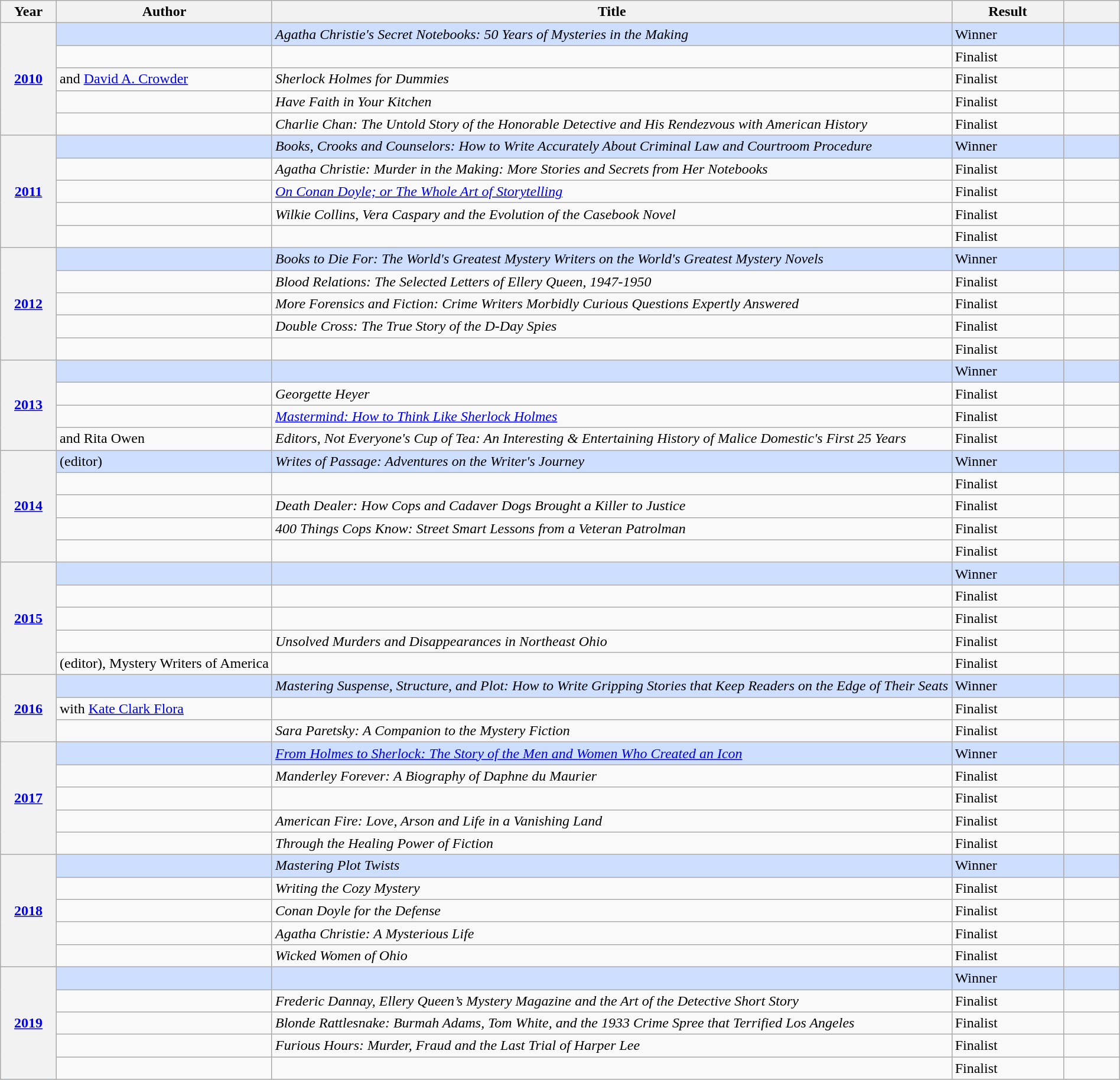<table class="wikitable sortable mw-collapsible" style="width:100%">
<tr>
<th scope="col" width="5%">Year</th>
<th>Author</th>
<th>Title</th>
<th scope="col" width="10%">Result</th>
<th scope="col" width="5%"></th>
</tr>
<tr style="background:#cddeff">
<th rowspan="5"><a href='#'> 2010</a></th>
<td></td>
<td><em>Agatha Christie's Secret Notebooks: 50 Years of Mysteries in the Making</em></td>
<td>Winner</td>
<td></td>
</tr>
<tr>
<td></td>
<td><em></em></td>
<td>Finalist</td>
<td></td>
</tr>
<tr>
<td>  and <a href='#'>David A. Crowder</a></td>
<td><em>Sherlock Holmes for Dummies</em></td>
<td>Finalist</td>
<td></td>
</tr>
<tr>
<td></td>
<td><em>Have Faith in Your Kitchen</em></td>
<td>Finalist</td>
<td></td>
</tr>
<tr>
<td></td>
<td><em>Charlie Chan: The Untold Story of the Honorable Detective and His Rendezvous with American History</em></td>
<td>Finalist</td>
<td></td>
</tr>
<tr style="background:#cddeff">
<th rowspan="5"><a href='#'> 2011</a></th>
<td></td>
<td><em>Books, Crooks and Counselors: How to Write Accurately About Criminal Law and Courtroom Procedure</em></td>
<td>Winner</td>
<td></td>
</tr>
<tr>
<td></td>
<td><em>Agatha Christie: Murder in the Making: More Stories and Secrets from Her Notebooks</em></td>
<td>Finalist</td>
<td></td>
</tr>
<tr>
<td></td>
<td><em><a href='#'>On Conan Doyle; or The Whole Art of Storytelling</a></em></td>
<td>Finalist</td>
<td></td>
</tr>
<tr>
<td></td>
<td><em>Wilkie Collins, Vera Caspary and the Evolution of the Casebook Novel</em></td>
<td>Finalist</td>
<td></td>
</tr>
<tr>
<td></td>
<td><em></em></td>
<td>Finalist</td>
<td></td>
</tr>
<tr style="background:#cddeff">
<th rowspan="5"><a href='#'> 2012</a></th>
<td></td>
<td><em>Books to Die For: The World's Greatest Mystery Writers on the World's Greatest Mystery Novels</em></td>
<td>Winner</td>
<td></td>
</tr>
<tr>
<td></td>
<td><em>Blood Relations: The Selected Letters of Ellery Queen, 1947-1950</em></td>
<td>Finalist</td>
<td></td>
</tr>
<tr>
<td></td>
<td><em>More Forensics and Fiction: Crime Writers Morbidly Curious Questions Expertly Answered</em></td>
<td>Finalist</td>
<td></td>
</tr>
<tr>
<td></td>
<td><em>Double Cross: The True Story of the D-Day Spies</em></td>
<td>Finalist</td>
<td></td>
</tr>
<tr>
<td></td>
<td><em></em></td>
<td>Finalist</td>
<td></td>
</tr>
<tr style="background:#cddeff">
<th rowspan="4"><a href='#'> 2013</a></th>
<td></td>
<td><em></em></td>
<td>Winner</td>
<td></td>
</tr>
<tr>
<td></td>
<td><em>Georgette Heyer</em></td>
<td>Finalist</td>
<td></td>
</tr>
<tr>
<td></td>
<td><em><a href='#'>Mastermind: How to Think Like Sherlock Holmes</a></em></td>
<td>Finalist</td>
<td></td>
</tr>
<tr>
<td> and Rita Owen</td>
<td><em>Editors, Not Everyone's Cup of Tea: An Interesting & Entertaining History of Malice Domestic's First 25 Years</em></td>
<td>Finalist</td>
<td></td>
</tr>
<tr style="background:#cddeff">
<th rowspan="5"><a href='#'> 2014</a></th>
<td> (editor)</td>
<td><em>Writes of Passage: Adventures on the Writer's Journey</em></td>
<td>Winner</td>
<td></td>
</tr>
<tr>
<td></td>
<td><em></em></td>
<td>Finalist</td>
<td></td>
</tr>
<tr>
<td></td>
<td><em>Death Dealer: How Cops and Cadaver Dogs Brought a Killer to Justice</em></td>
<td>Finalist</td>
<td></td>
</tr>
<tr>
<td></td>
<td><em>400 Things Cops Know: Street Smart Lessons from a Veteran Patrolman</em></td>
<td>Finalist</td>
<td></td>
</tr>
<tr>
<td></td>
<td><em></em></td>
<td>Finalist</td>
<td></td>
</tr>
<tr style="background:#cddeff">
<th rowspan="5"><a href='#'> 2015</a></th>
<td></td>
<td><em></em></td>
<td>Winner</td>
<td></td>
</tr>
<tr>
<td></td>
<td><em></em></td>
<td>Finalist</td>
<td></td>
</tr>
<tr>
<td></td>
<td><em></em></td>
<td>Finalist</td>
<td></td>
</tr>
<tr>
<td></td>
<td><em>Unsolved Murders and Disappearances in Northeast Ohio</em></td>
<td>Finalist</td>
<td></td>
</tr>
<tr>
<td> (editor), Mystery Writers of America</td>
<td><em></em></td>
<td>Finalist</td>
<td></td>
</tr>
<tr style="background:#cddeff">
<th rowspan="3"><a href='#'> 2016</a></th>
<td></td>
<td><em>Mastering Suspense, Structure, and Plot: How to Write Gripping Stories that Keep Readers on the Edge of Their Seats</em></td>
<td>Winner</td>
<td></td>
</tr>
<tr>
<td>  with <a href='#'>Kate Clark Flora</a></td>
<td><em></em></td>
<td>Finalist</td>
<td></td>
</tr>
<tr>
<td></td>
<td><em>Sara Paretsky: A Companion to the Mystery Fiction</em></td>
<td>Finalist</td>
<td></td>
</tr>
<tr style="background:#cddeff">
<th rowspan="5"><a href='#'> 2017</a></th>
<td></td>
<td><em><a href='#'>From Holmes to Sherlock: The Story of the Men and Women Who Created an Icon</a></em></td>
<td>Winner</td>
<td></td>
</tr>
<tr>
<td></td>
<td><em>Manderley Forever: A Biography of Daphne du Maurier</em></td>
<td>Finalist</td>
<td></td>
</tr>
<tr>
<td></td>
<td><em></em></td>
<td>Finalist</td>
<td></td>
</tr>
<tr>
<td></td>
<td><em>American Fire: Love, Arson and Life in a Vanishing Land</em></td>
<td>Finalist</td>
<td></td>
</tr>
<tr>
<td></td>
<td><em>Through the Healing Power of Fiction</em></td>
<td>Finalist</td>
<td></td>
</tr>
<tr style="background:#cddeff">
<th rowspan="5"><a href='#'> 2018</a></th>
<td></td>
<td><em>Mastering Plot Twists</em></td>
<td>Winner</td>
<td></td>
</tr>
<tr>
<td></td>
<td><em>Writing the Cozy Mystery</em></td>
<td>Finalist</td>
<td></td>
</tr>
<tr>
<td></td>
<td><em>Conan Doyle for the Defense</em></td>
<td>Finalist</td>
<td></td>
</tr>
<tr>
<td></td>
<td><em>Agatha Christie: A Mysterious Life</em></td>
<td>Finalist</td>
<td></td>
</tr>
<tr>
<td></td>
<td><em>Wicked Women of Ohio</em></td>
<td>Finalist</td>
<td></td>
</tr>
<tr style="background:#cddeff">
<th rowspan="5"><a href='#'> 2019</a></th>
<td></td>
<td><em></em></td>
<td>Winner</td>
<td></td>
</tr>
<tr>
<td></td>
<td><em>Frederic Dannay, Ellery Queen’s Mystery Magazine and the Art of the Detective Short Story</em></td>
<td>Finalist</td>
<td></td>
</tr>
<tr>
<td></td>
<td><em>Blonde Rattlesnake: Burmah Adams, Tom White, and the 1933 Crime Spree that Terrified Los Angeles</em></td>
<td>Finalist</td>
<td></td>
</tr>
<tr>
<td></td>
<td><em>Furious Hours: Murder, Fraud and the Last Trial of Harper Lee</em></td>
<td>Finalist</td>
<td></td>
</tr>
<tr>
<td></td>
<td><em></em></td>
<td>Finalist</td>
<td></td>
</tr>
</table>
